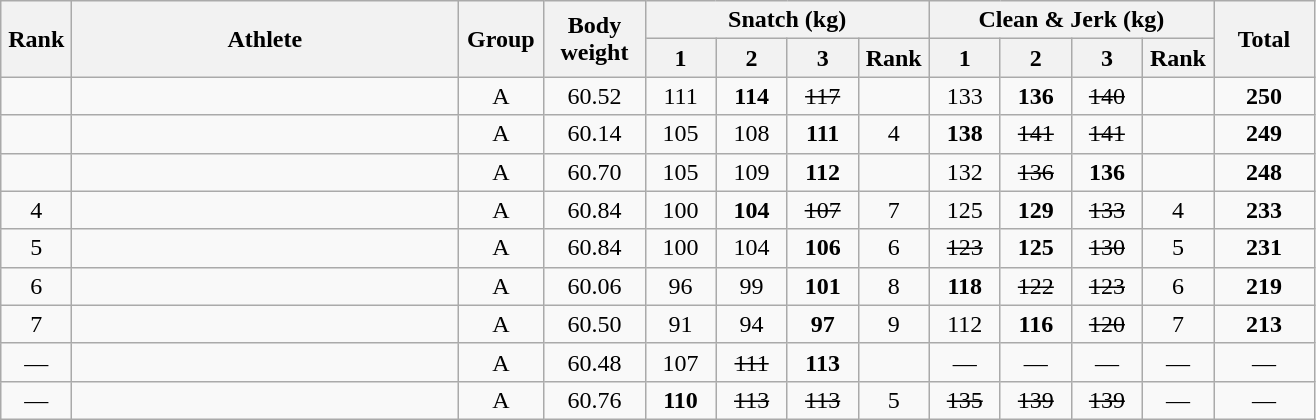<table class = "wikitable" style="text-align:center;">
<tr>
<th rowspan=2 width=40>Rank</th>
<th rowspan=2 width=250>Athlete</th>
<th rowspan=2 width=50>Group</th>
<th rowspan=2 width=60>Body weight</th>
<th colspan=4>Snatch (kg)</th>
<th colspan=4>Clean & Jerk (kg)</th>
<th rowspan=2 width=60>Total</th>
</tr>
<tr>
<th width=40>1</th>
<th width=40>2</th>
<th width=40>3</th>
<th width=40>Rank</th>
<th width=40>1</th>
<th width=40>2</th>
<th width=40>3</th>
<th width=40>Rank</th>
</tr>
<tr>
<td></td>
<td align=left></td>
<td>A</td>
<td>60.52</td>
<td>111</td>
<td><strong>114</strong></td>
<td><s>117</s></td>
<td></td>
<td>133</td>
<td><strong>136</strong></td>
<td><s>140</s></td>
<td></td>
<td><strong>250</strong></td>
</tr>
<tr>
<td></td>
<td align=left></td>
<td>A</td>
<td>60.14</td>
<td>105</td>
<td>108</td>
<td><strong>111</strong></td>
<td>4</td>
<td><strong>138</strong></td>
<td><s>141</s></td>
<td><s>141</s></td>
<td></td>
<td><strong>249</strong></td>
</tr>
<tr>
<td></td>
<td align=left></td>
<td>A</td>
<td>60.70</td>
<td>105</td>
<td>109</td>
<td><strong>112</strong></td>
<td></td>
<td>132</td>
<td><s>136</s></td>
<td><strong>136</strong></td>
<td></td>
<td><strong>248</strong></td>
</tr>
<tr>
<td>4</td>
<td align=left></td>
<td>A</td>
<td>60.84</td>
<td>100</td>
<td><strong>104</strong></td>
<td><s>107</s></td>
<td>7</td>
<td>125</td>
<td><strong>129</strong></td>
<td><s>133</s></td>
<td>4</td>
<td><strong>233</strong></td>
</tr>
<tr>
<td>5</td>
<td align=left></td>
<td>A</td>
<td>60.84</td>
<td>100</td>
<td>104</td>
<td><strong>106</strong></td>
<td>6</td>
<td><s>123</s></td>
<td><strong>125</strong></td>
<td><s>130</s></td>
<td>5</td>
<td><strong>231</strong></td>
</tr>
<tr>
<td>6</td>
<td align=left></td>
<td>A</td>
<td>60.06</td>
<td>96</td>
<td>99</td>
<td><strong>101</strong></td>
<td>8</td>
<td><strong>118</strong></td>
<td><s>122</s></td>
<td><s>123</s></td>
<td>6</td>
<td><strong>219</strong></td>
</tr>
<tr>
<td>7</td>
<td align=left></td>
<td>A</td>
<td>60.50</td>
<td>91</td>
<td>94</td>
<td><strong>97</strong></td>
<td>9</td>
<td>112</td>
<td><strong>116</strong></td>
<td><s>120</s></td>
<td>7</td>
<td><strong>213</strong></td>
</tr>
<tr>
<td>—</td>
<td align=left></td>
<td>A</td>
<td>60.48</td>
<td>107</td>
<td><s>111</s></td>
<td><strong>113</strong></td>
<td></td>
<td>—</td>
<td>—</td>
<td>—</td>
<td>—</td>
<td>—</td>
</tr>
<tr>
<td>—</td>
<td align=left></td>
<td>A</td>
<td>60.76</td>
<td><strong>110</strong></td>
<td><s>113</s></td>
<td><s>113</s></td>
<td>5</td>
<td><s>135</s></td>
<td><s>139</s></td>
<td><s>139</s></td>
<td>—</td>
<td>—</td>
</tr>
</table>
